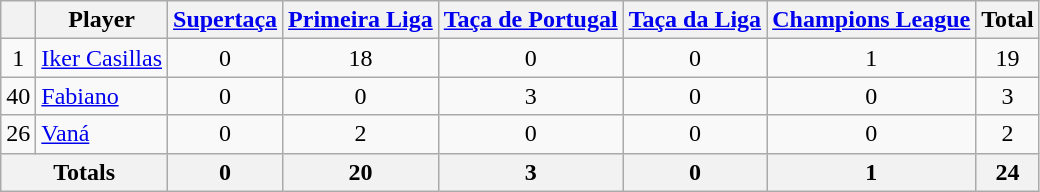<table class="wikitable" style="text-align:center;">
<tr>
<th></th>
<th>Player</th>
<th><a href='#'>Supertaça</a></th>
<th><a href='#'>Primeira Liga</a></th>
<th><a href='#'>Taça de Portugal</a></th>
<th><a href='#'>Taça da Liga</a></th>
<th><a href='#'>Champions League</a></th>
<th>Total</th>
</tr>
<tr>
<td>1</td>
<td align=left> <a href='#'>Iker Casillas</a></td>
<td>0</td>
<td>18</td>
<td>0</td>
<td>0</td>
<td>1</td>
<td>19</td>
</tr>
<tr>
<td>40</td>
<td align=left> <a href='#'>Fabiano</a></td>
<td>0</td>
<td>0</td>
<td>3</td>
<td>0</td>
<td>0</td>
<td>3</td>
</tr>
<tr>
<td>26</td>
<td align=left> <a href='#'>Vaná</a></td>
<td>0</td>
<td>2</td>
<td>0</td>
<td>0</td>
<td>0</td>
<td>2</td>
</tr>
<tr>
<th colspan=2>Totals</th>
<th>0</th>
<th>20</th>
<th>3</th>
<th>0</th>
<th>1</th>
<th>24</th>
</tr>
</table>
